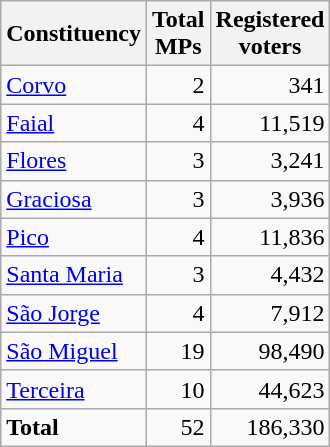<table class="wikitable sortable" style="text-align:right">
<tr>
<th>Constituency</th>
<th>Total <br>MPs</th>
<th>Registered<br>voters</th>
</tr>
<tr>
<td align="left"><a href='#'>Corvo</a></td>
<td>2</td>
<td>341</td>
</tr>
<tr>
<td align="left"><a href='#'>Faial</a></td>
<td>4</td>
<td>11,519</td>
</tr>
<tr>
<td align="left"><a href='#'>Flores</a></td>
<td>3</td>
<td>3,241</td>
</tr>
<tr>
<td align="left"><a href='#'>Graciosa</a></td>
<td>3</td>
<td>3,936</td>
</tr>
<tr>
<td align="left"><a href='#'>Pico</a></td>
<td>4</td>
<td>11,836</td>
</tr>
<tr>
<td align="left"><a href='#'>Santa Maria</a></td>
<td>3</td>
<td>4,432</td>
</tr>
<tr>
<td align="left"><a href='#'>São Jorge</a></td>
<td>4</td>
<td>7,912</td>
</tr>
<tr>
<td align="left"><a href='#'>São Miguel</a></td>
<td>19</td>
<td>98,490</td>
</tr>
<tr>
<td align="left"><a href='#'>Terceira</a></td>
<td>10</td>
<td>44,623</td>
</tr>
<tr>
<td align="left"><strong>Total</strong></td>
<td>52</td>
<td>186,330</td>
</tr>
</table>
